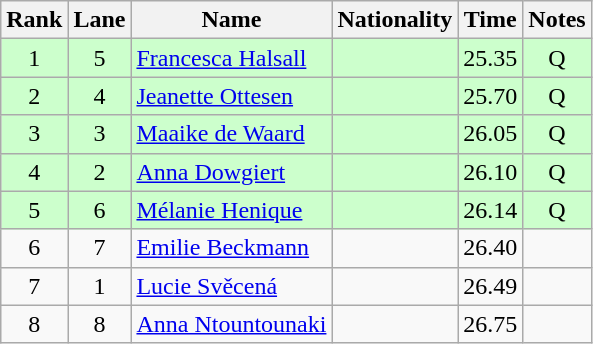<table class="wikitable sortable" style="text-align:center">
<tr>
<th>Rank</th>
<th>Lane</th>
<th>Name</th>
<th>Nationality</th>
<th>Time</th>
<th>Notes</th>
</tr>
<tr bgcolor=ccffcc>
<td>1</td>
<td>5</td>
<td align=left><a href='#'>Francesca Halsall</a></td>
<td align=left></td>
<td>25.35</td>
<td>Q</td>
</tr>
<tr bgcolor=ccffcc>
<td>2</td>
<td>4</td>
<td align=left><a href='#'>Jeanette Ottesen</a></td>
<td align=left></td>
<td>25.70</td>
<td>Q</td>
</tr>
<tr bgcolor=ccffcc>
<td>3</td>
<td>3</td>
<td align=left><a href='#'>Maaike de Waard</a></td>
<td align=left></td>
<td>26.05</td>
<td>Q</td>
</tr>
<tr bgcolor=ccffcc>
<td>4</td>
<td>2</td>
<td align=left><a href='#'>Anna Dowgiert</a></td>
<td align=left></td>
<td>26.10</td>
<td>Q</td>
</tr>
<tr bgcolor=ccffcc>
<td>5</td>
<td>6</td>
<td align=left><a href='#'>Mélanie Henique</a></td>
<td align=left></td>
<td>26.14</td>
<td>Q</td>
</tr>
<tr>
<td>6</td>
<td>7</td>
<td align=left><a href='#'>Emilie Beckmann</a></td>
<td align=left></td>
<td>26.40</td>
<td></td>
</tr>
<tr>
<td>7</td>
<td>1</td>
<td align=left><a href='#'>Lucie Svěcená</a></td>
<td align=left></td>
<td>26.49</td>
<td></td>
</tr>
<tr>
<td>8</td>
<td>8</td>
<td align=left><a href='#'>Anna Ntountounaki</a></td>
<td align=left></td>
<td>26.75</td>
<td></td>
</tr>
</table>
